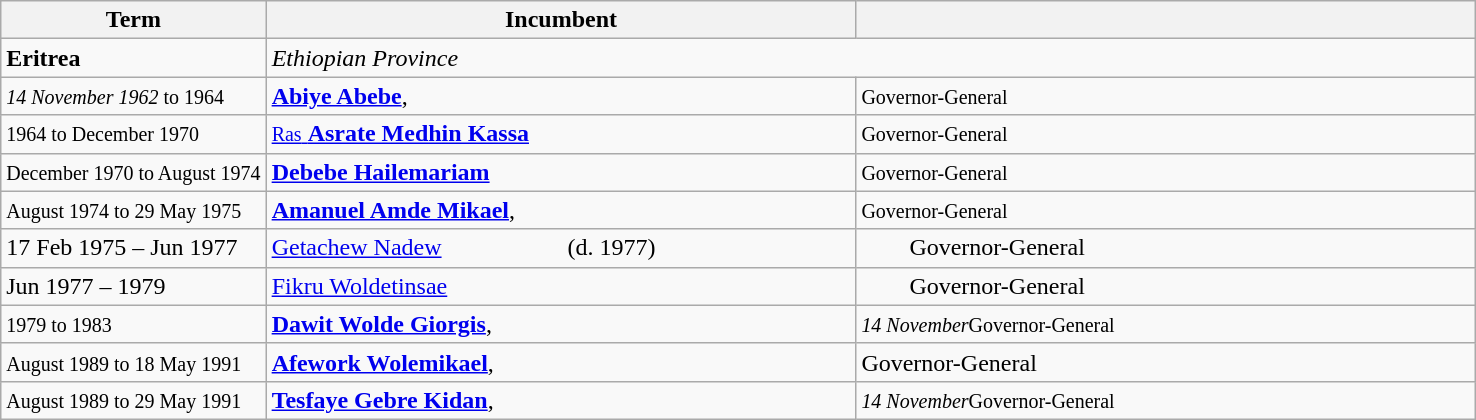<table class="wikitable">
<tr>
<th width="18%">Term</th>
<th width="40%">Incumbent</th>
<th></th>
</tr>
<tr style="vertical-align:top">
<td><strong>Eritrea</strong></td>
<td colspan="2"><em>Ethiopian Province</em></td>
</tr>
<tr>
<td><small><em>14 November 1962</em> to 1964</small></td>
<td><strong><a href='#'>Abiye Abebe</a></strong>,</td>
<td><small>Governor-General</small></td>
</tr>
<tr>
<td><small>1964 to December 1970</small></td>
<td><a href='#'><small>Ras</small> <strong>Asrate Medhin Kassa</strong></a></td>
<td><small>Governor-General</small></td>
</tr>
<tr>
<td><small>December 1970 to August 1974</small></td>
<td><strong><a href='#'>Debebe Hailemariam</a></strong></td>
<td><small>Governor-General</small></td>
</tr>
<tr>
<td><small>August 1974 to 29 May 1975</small></td>
<td><strong><a href='#'>Amanuel Amde Mikael</a></strong>,</td>
<td><small>Governor-General</small></td>
</tr>
<tr>
<td>17 Feb 1975 – Jun 1977</td>
<td><a href='#'>Getachew Nadew</a>                     (d. 1977)</td>
<td>        Governor-General</td>
</tr>
<tr>
<td>Jun 1977 –  1979</td>
<td><a href='#'>Fikru Woldetinsae</a>                    </td>
<td>        Governor-General</td>
</tr>
<tr>
<td><small>1979 to 1983</small></td>
<td><strong><a href='#'>Dawit Wolde Giorgis</a></strong>,</td>
<td><small><em>14 November</em></small><small>Governor-General</small></td>
</tr>
<tr>
<td><small>August 1989 to 18 May 1991</small></td>
<td><strong><a href='#'>Afework Wolemikael</a></strong>,</td>
<td>Governor-General</td>
</tr>
<tr>
<td><small>August 1989 to 29 May 1991</small></td>
<td><strong><a href='#'>Tesfaye Gebre Kidan</a></strong>,</td>
<td><small><em>14 November</em></small><small>Governor-General</small></td>
</tr>
</table>
